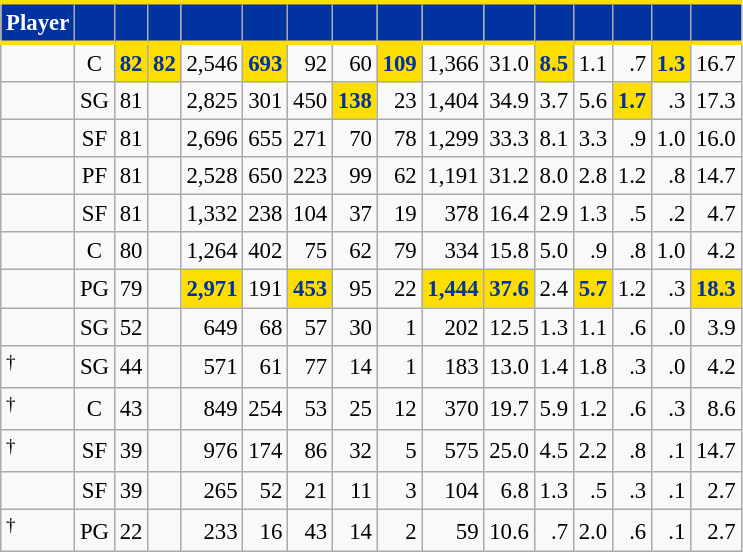<table class="wikitable sortable" style="font-size: 95%; text-align:right;">
<tr>
<th style="background:#0032A0; color:#FFFFFF; border-top:#FEDD00 3px solid; border-bottom:#FEDD00 3px solid;">Player</th>
<th style="background:#0032A0; color:#FFFFFF; border-top:#FEDD00 3px solid; border-bottom:#FEDD00 3px solid;"></th>
<th style="background:#0032A0; color:#FFFFFF; border-top:#FEDD00 3px solid; border-bottom:#FEDD00 3px solid;"></th>
<th style="background:#0032A0; color:#FFFFFF; border-top:#FEDD00 3px solid; border-bottom:#FEDD00 3px solid;"></th>
<th style="background:#0032A0; color:#FFFFFF; border-top:#FEDD00 3px solid; border-bottom:#FEDD00 3px solid;"></th>
<th style="background:#0032A0; color:#FFFFFF; border-top:#FEDD00 3px solid; border-bottom:#FEDD00 3px solid;"></th>
<th style="background:#0032A0; color:#FFFFFF; border-top:#FEDD00 3px solid; border-bottom:#FEDD00 3px solid;"></th>
<th style="background:#0032A0; color:#FFFFFF; border-top:#FEDD00 3px solid; border-bottom:#FEDD00 3px solid;"></th>
<th style="background:#0032A0; color:#FFFFFF; border-top:#FEDD00 3px solid; border-bottom:#FEDD00 3px solid;"></th>
<th style="background:#0032A0; color:#FFFFFF; border-top:#FEDD00 3px solid; border-bottom:#FEDD00 3px solid;"></th>
<th style="background:#0032A0; color:#FFFFFF; border-top:#FEDD00 3px solid; border-bottom:#FEDD00 3px solid;"></th>
<th style="background:#0032A0; color:#FFFFFF; border-top:#FEDD00 3px solid; border-bottom:#FEDD00 3px solid;"></th>
<th style="background:#0032A0; color:#FFFFFF; border-top:#FEDD00 3px solid; border-bottom:#FEDD00 3px solid;"></th>
<th style="background:#0032A0; color:#FFFFFF; border-top:#FEDD00 3px solid; border-bottom:#FEDD00 3px solid;"></th>
<th style="background:#0032A0; color:#FFFFFF; border-top:#FEDD00 3px solid; border-bottom:#FEDD00 3px solid;"></th>
<th style="background:#0032A0; color:#FFFFFF; border-top:#FEDD00 3px solid; border-bottom:#FEDD00 3px solid;"></th>
</tr>
<tr>
<td style="text-align:left;"></td>
<td style="text-align:center;">C</td>
<td style="background:#FEDD00; color:#0032A0;"><strong>82</strong></td>
<td style="background:#FEDD00; color:#0032A0;"><strong>82</strong></td>
<td>2,546</td>
<td style="background:#FEDD00; color:#0032A0;"><strong>693</strong></td>
<td>92</td>
<td>60</td>
<td style="background:#FEDD00; color:#0032A0;"><strong>109</strong></td>
<td>1,366</td>
<td>31.0</td>
<td style="background:#FEDD00; color:#0032A0;"><strong>8.5</strong></td>
<td>1.1</td>
<td>.7</td>
<td style="background:#FEDD00; color:#0032A0;"><strong>1.3</strong></td>
<td>16.7</td>
</tr>
<tr>
<td style="text-align:left;"></td>
<td style="text-align:center;">SG</td>
<td>81</td>
<td></td>
<td>2,825</td>
<td>301</td>
<td>450</td>
<td style="background:#FEDD00; color:#0032A0;"><strong>138</strong></td>
<td>23</td>
<td>1,404</td>
<td>34.9</td>
<td>3.7</td>
<td>5.6</td>
<td style="background:#FEDD00; color:#0032A0;"><strong>1.7</strong></td>
<td>.3</td>
<td>17.3</td>
</tr>
<tr>
<td style="text-align:left;"></td>
<td style="text-align:center;">SF</td>
<td>81</td>
<td></td>
<td>2,696</td>
<td>655</td>
<td>271</td>
<td>70</td>
<td>78</td>
<td>1,299</td>
<td>33.3</td>
<td>8.1</td>
<td>3.3</td>
<td>.9</td>
<td>1.0</td>
<td>16.0</td>
</tr>
<tr>
<td style="text-align:left;"></td>
<td style="text-align:center;">PF</td>
<td>81</td>
<td></td>
<td>2,528</td>
<td>650</td>
<td>223</td>
<td>99</td>
<td>62</td>
<td>1,191</td>
<td>31.2</td>
<td>8.0</td>
<td>2.8</td>
<td>1.2</td>
<td>.8</td>
<td>14.7</td>
</tr>
<tr>
<td style="text-align:left;"></td>
<td style="text-align:center;">SF</td>
<td>81</td>
<td></td>
<td>1,332</td>
<td>238</td>
<td>104</td>
<td>37</td>
<td>19</td>
<td>378</td>
<td>16.4</td>
<td>2.9</td>
<td>1.3</td>
<td>.5</td>
<td>.2</td>
<td>4.7</td>
</tr>
<tr>
<td style="text-align:left;"></td>
<td style="text-align:center;">C</td>
<td>80</td>
<td></td>
<td>1,264</td>
<td>402</td>
<td>75</td>
<td>62</td>
<td>79</td>
<td>334</td>
<td>15.8</td>
<td>5.0</td>
<td>.9</td>
<td>.8</td>
<td>1.0</td>
<td>4.2</td>
</tr>
<tr>
<td style="text-align:left;"></td>
<td style="text-align:center;">PG</td>
<td>79</td>
<td></td>
<td style="background:#FEDD00; color:#0032A0;"><strong>2,971</strong></td>
<td>191</td>
<td style="background:#FEDD00; color:#0032A0;"><strong>453</strong></td>
<td>95</td>
<td>22</td>
<td style="background:#FEDD00; color:#0032A0;"><strong>1,444</strong></td>
<td style="background:#FEDD00; color:#0032A0;"><strong>37.6</strong></td>
<td>2.4</td>
<td style="background:#FEDD00; color:#0032A0;"><strong>5.7</strong></td>
<td>1.2</td>
<td>.3</td>
<td style="background:#FEDD00; color:#0032A0;"><strong>18.3</strong></td>
</tr>
<tr>
<td style="text-align:left;"></td>
<td style="text-align:center;">SG</td>
<td>52</td>
<td></td>
<td>649</td>
<td>68</td>
<td>57</td>
<td>30</td>
<td>1</td>
<td>202</td>
<td>12.5</td>
<td>1.3</td>
<td>1.1</td>
<td>.6</td>
<td>.0</td>
<td>3.9</td>
</tr>
<tr>
<td style="text-align:left;"><sup>†</sup></td>
<td style="text-align:center;">SG</td>
<td>44</td>
<td></td>
<td>571</td>
<td>61</td>
<td>77</td>
<td>14</td>
<td>1</td>
<td>183</td>
<td>13.0</td>
<td>1.4</td>
<td>1.8</td>
<td>.3</td>
<td>.0</td>
<td>4.2</td>
</tr>
<tr>
<td style="text-align:left;"><sup>†</sup></td>
<td style="text-align:center;">C</td>
<td>43</td>
<td></td>
<td>849</td>
<td>254</td>
<td>53</td>
<td>25</td>
<td>12</td>
<td>370</td>
<td>19.7</td>
<td>5.9</td>
<td>1.2</td>
<td>.6</td>
<td>.3</td>
<td>8.6</td>
</tr>
<tr>
<td style="text-align:left;"><sup>†</sup></td>
<td style="text-align:center;">SF</td>
<td>39</td>
<td></td>
<td>976</td>
<td>174</td>
<td>86</td>
<td>32</td>
<td>5</td>
<td>575</td>
<td>25.0</td>
<td>4.5</td>
<td>2.2</td>
<td>.8</td>
<td>.1</td>
<td>14.7</td>
</tr>
<tr>
<td style="text-align:left;"></td>
<td style="text-align:center;">SF</td>
<td>39</td>
<td></td>
<td>265</td>
<td>52</td>
<td>21</td>
<td>11</td>
<td>3</td>
<td>104</td>
<td>6.8</td>
<td>1.3</td>
<td>.5</td>
<td>.3</td>
<td>.1</td>
<td>2.7</td>
</tr>
<tr>
<td style="text-align:left;"><sup>†</sup></td>
<td style="text-align:center;">PG</td>
<td>22</td>
<td></td>
<td>233</td>
<td>16</td>
<td>43</td>
<td>14</td>
<td>2</td>
<td>59</td>
<td>10.6</td>
<td>.7</td>
<td>2.0</td>
<td>.6</td>
<td>.1</td>
<td>2.7</td>
</tr>
</table>
